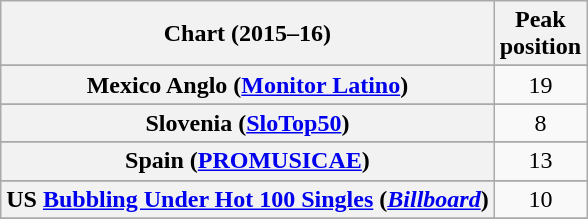<table class="wikitable sortable plainrowheaders" style="text-align:center">
<tr>
<th scope="col">Chart (2015–16)</th>
<th scope="col">Peak<br>position</th>
</tr>
<tr>
</tr>
<tr>
</tr>
<tr>
</tr>
<tr>
</tr>
<tr>
</tr>
<tr>
</tr>
<tr>
</tr>
<tr>
</tr>
<tr>
</tr>
<tr>
</tr>
<tr>
</tr>
<tr>
</tr>
<tr>
</tr>
<tr>
</tr>
<tr>
</tr>
<tr>
</tr>
<tr>
<th scope="row">Mexico Anglo (<a href='#'>Monitor Latino</a>)</th>
<td>19</td>
</tr>
<tr>
</tr>
<tr>
</tr>
<tr>
</tr>
<tr>
</tr>
<tr>
</tr>
<tr>
</tr>
<tr>
</tr>
<tr>
</tr>
<tr>
</tr>
<tr>
<th scope="row">Slovenia (<a href='#'>SloTop50</a>)</th>
<td>8</td>
</tr>
<tr>
</tr>
<tr>
<th scope="row">Spain (<a href='#'>PROMUSICAE</a>)</th>
<td>13</td>
</tr>
<tr>
</tr>
<tr>
</tr>
<tr>
</tr>
<tr>
<th scope="row">US <a href='#'>Bubbling Under Hot 100 Singles</a> (<em><a href='#'>Billboard</a></em>)</th>
<td>10</td>
</tr>
<tr>
</tr>
</table>
